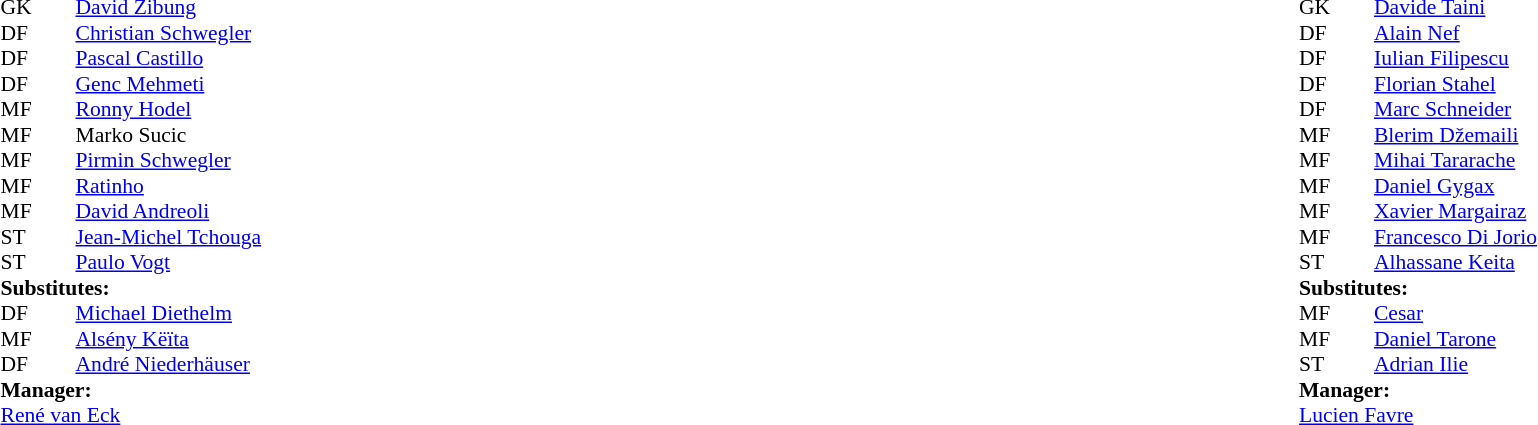<table width="100%">
<tr>
<td valign="top" width="40%"><br><table style="font-size: 90%" cellspacing="0" cellpadding="0">
<tr>
<th width="25"></th>
<th width="25"></th>
</tr>
<tr>
<td>GK</td>
<td></td>
<td> <a href='#'>David Zibung</a></td>
<td></td>
</tr>
<tr>
<td>DF</td>
<td></td>
<td> <a href='#'>Christian Schwegler</a></td>
</tr>
<tr>
<td>DF</td>
<td></td>
<td> <a href='#'>Pascal Castillo</a></td>
</tr>
<tr>
<td>DF</td>
<td></td>
<td> <a href='#'>Genc Mehmeti</a></td>
</tr>
<tr>
<td>MF</td>
<td></td>
<td> <a href='#'>Ronny Hodel</a></td>
</tr>
<tr>
<td>MF</td>
<td></td>
<td> Marko Sucic</td>
<td></td>
<td></td>
</tr>
<tr>
<td>MF</td>
<td></td>
<td> <a href='#'>Pirmin Schwegler</a></td>
<td></td>
<td></td>
</tr>
<tr>
<td>MF</td>
<td></td>
<td> <a href='#'>Ratinho</a></td>
<td></td>
<td></td>
</tr>
<tr>
<td>MF</td>
<td></td>
<td> <a href='#'>David Andreoli</a></td>
<td></td>
</tr>
<tr>
<td>ST</td>
<td></td>
<td> <a href='#'>Jean-Michel Tchouga</a></td>
</tr>
<tr>
<td>ST</td>
<td></td>
<td> <a href='#'>Paulo Vogt</a></td>
</tr>
<tr>
<td colspan=4><strong>Substitutes:</strong></td>
</tr>
<tr>
<td>DF</td>
<td></td>
<td> <a href='#'>Michael Diethelm</a></td>
<td></td>
<td></td>
</tr>
<tr>
<td>MF</td>
<td></td>
<td> <a href='#'>Alsény Këïta</a></td>
<td></td>
<td></td>
</tr>
<tr>
<td>DF</td>
<td></td>
<td> <a href='#'>André Niederhäuser</a></td>
<td></td>
<td></td>
</tr>
<tr>
<td colspan=4><strong>Manager:</strong></td>
</tr>
<tr>
<td colspan="4"> <a href='#'>René van Eck</a></td>
</tr>
</table>
</td>
<td valign="top"></td>
<td valign="top" width="50%"><br><table style="font-size: 90%" cellspacing="0" cellpadding="0" align=center>
<tr>
<td colspan="4"></td>
</tr>
<tr>
<th width="25"></th>
<th width="25"></th>
</tr>
<tr>
<td>GK</td>
<td></td>
<td> <a href='#'>Davide Taini</a></td>
</tr>
<tr>
<td>DF</td>
<td></td>
<td> <a href='#'>Alain Nef</a></td>
<td></td>
<td></td>
</tr>
<tr>
<td>DF</td>
<td></td>
<td> <a href='#'>Iulian Filipescu</a></td>
</tr>
<tr>
<td>DF</td>
<td></td>
<td> <a href='#'>Florian Stahel</a></td>
</tr>
<tr>
<td>DF</td>
<td></td>
<td> <a href='#'>Marc Schneider</a></td>
</tr>
<tr>
<td>MF</td>
<td></td>
<td> <a href='#'>Blerim Džemaili</a></td>
<td></td>
<td></td>
</tr>
<tr>
<td>MF</td>
<td></td>
<td> <a href='#'>Mihai Tararache</a></td>
<td></td>
</tr>
<tr>
<td>MF</td>
<td></td>
<td> <a href='#'>Daniel Gygax</a></td>
</tr>
<tr>
<td>MF</td>
<td></td>
<td> <a href='#'>Xavier Margairaz</a></td>
</tr>
<tr>
<td>MF</td>
<td></td>
<td> <a href='#'>Francesco Di Jorio</a></td>
<td></td>
<td></td>
</tr>
<tr>
<td>ST</td>
<td></td>
<td> <a href='#'>Alhassane Keita</a></td>
</tr>
<tr>
<td colspan=4><strong>Substitutes:</strong></td>
</tr>
<tr>
<td>MF</td>
<td></td>
<td> <a href='#'>Cesar</a></td>
<td></td>
<td></td>
</tr>
<tr>
<td>MF</td>
<td></td>
<td> <a href='#'>Daniel Tarone</a></td>
<td></td>
<td></td>
</tr>
<tr>
<td>ST</td>
<td></td>
<td> <a href='#'>Adrian Ilie</a></td>
<td></td>
<td></td>
</tr>
<tr>
<td colspan=4><strong>Manager:</strong></td>
</tr>
<tr>
<td colspan="4"> <a href='#'>Lucien Favre</a></td>
</tr>
</table>
</td>
</tr>
</table>
